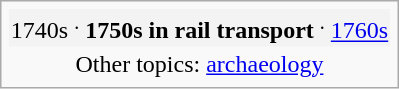<table class="infobox">
<tr style="background:#f3f3f3;">
<td style="text-align:center;">1740s <sup>.</sup> <strong>1750s in rail transport</strong> <sup>.</sup> <a href='#'>1760s</a></td>
</tr>
<tr>
<td style="text-align:center;">Other topics: <a href='#'>archaeology</a></td>
</tr>
</table>
